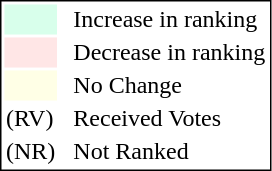<table style="border:1px solid black;">
<tr>
<td style="background:#D8FFEB; width:20px;"></td>
<td> </td>
<td>Increase in ranking</td>
</tr>
<tr>
<td style="background:#FFE6E6; width:20px;"></td>
<td> </td>
<td>Decrease in ranking</td>
</tr>
<tr>
<td style="background:#FFFFE6; width:20px;"></td>
<td> </td>
<td>No Change</td>
</tr>
<tr>
<td>(RV)</td>
<td> </td>
<td>Received Votes</td>
</tr>
<tr>
<td>(NR)</td>
<td> </td>
<td>Not Ranked</td>
</tr>
</table>
